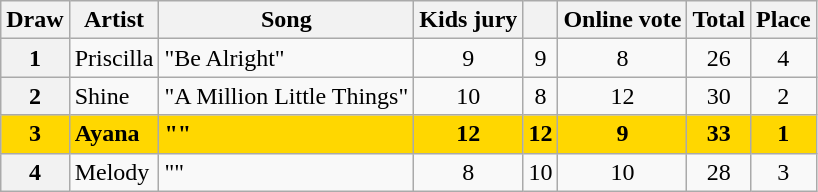<table class="wikitable sortable plainrowheaders">
<tr>
<th scope="col">Draw</th>
<th scope="col">Artist</th>
<th scope="col">Song</th>
<th scope="col">Kids jury</th>
<th scope="col"></th>
<th scope="col">Online vote</th>
<th scope="col">Total</th>
<th scope="col">Place</th>
</tr>
<tr>
<th scope="row" style="text-align:center;">1</th>
<td>Priscilla</td>
<td>"Be Alright"</td>
<td align="center">9</td>
<td align="center">9</td>
<td align="center">8</td>
<td align="center">26</td>
<td align="center">4</td>
</tr>
<tr>
<th scope="row" style="text-align:center;">2</th>
<td>Shine</td>
<td>"A Million Little Things"</td>
<td align="center">10</td>
<td align="center">8</td>
<td align="center">12</td>
<td align="center">30</td>
<td align="center">2</td>
</tr>
<tr style="font-weight:bold; background:gold;">
<th scope="row" style="text-align:center; font-weight:bold; background:gold;">3</th>
<td>Ayana</td>
<td>""</td>
<td align="center">12</td>
<td align="center">12</td>
<td align="center">9</td>
<td align="center">33</td>
<td align="center">1</td>
</tr>
<tr>
<th scope="row" style="text-align:center;">4</th>
<td>Melody</td>
<td>""</td>
<td align="center">8</td>
<td align="center">10</td>
<td align="center">10</td>
<td align="center">28</td>
<td align="center">3</td>
</tr>
</table>
